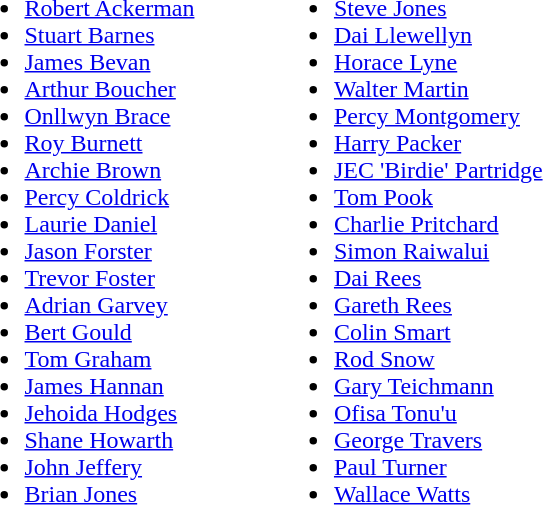<table>
<tr>
<td valign="top"><br><ul><li> <a href='#'>Robert Ackerman</a></li><li> <a href='#'>Stuart Barnes</a></li><li> <a href='#'>James Bevan</a></li><li> <a href='#'>Arthur Boucher</a></li><li> <a href='#'>Onllwyn Brace</a></li><li> <a href='#'>Roy Burnett</a></li><li> <a href='#'>Archie Brown</a></li><li> <a href='#'>Percy Coldrick</a></li><li> <a href='#'>Laurie Daniel</a></li><li> <a href='#'>Jason Forster</a></li><li> <a href='#'>Trevor Foster</a></li><li>  <a href='#'>Adrian Garvey</a></li><li> <a href='#'>Bert Gould</a></li><li> <a href='#'>Tom Graham</a></li><li> <a href='#'>James Hannan</a></li><li> <a href='#'>Jehoida Hodges</a></li><li>  <a href='#'>Shane Howarth</a></li><li> <a href='#'>John Jeffery</a></li><li> <a href='#'>Brian Jones</a></li></ul></td>
<td width="45"> </td>
<td valign="top"><br><ul><li> <a href='#'>Steve Jones</a></li><li> <a href='#'>Dai Llewellyn</a></li><li> <a href='#'>Horace Lyne</a></li><li> <a href='#'>Walter Martin</a></li><li> <a href='#'>Percy Montgomery</a></li><li> <a href='#'>Harry Packer</a></li><li> <a href='#'>JEC 'Birdie' Partridge</a></li><li> <a href='#'>Tom Pook</a></li><li> <a href='#'>Charlie Pritchard</a></li><li> <a href='#'>Simon Raiwalui</a></li><li> <a href='#'>Dai Rees</a></li><li> <a href='#'>Gareth Rees</a></li><li> <a href='#'>Colin Smart</a></li><li> <a href='#'>Rod Snow</a></li><li> <a href='#'>Gary Teichmann</a></li><li>  <a href='#'>Ofisa Tonu'u</a></li><li> <a href='#'>George Travers</a></li><li> <a href='#'>Paul Turner</a></li><li> <a href='#'>Wallace Watts</a></li></ul></td>
<td width="45"> </td>
</tr>
</table>
